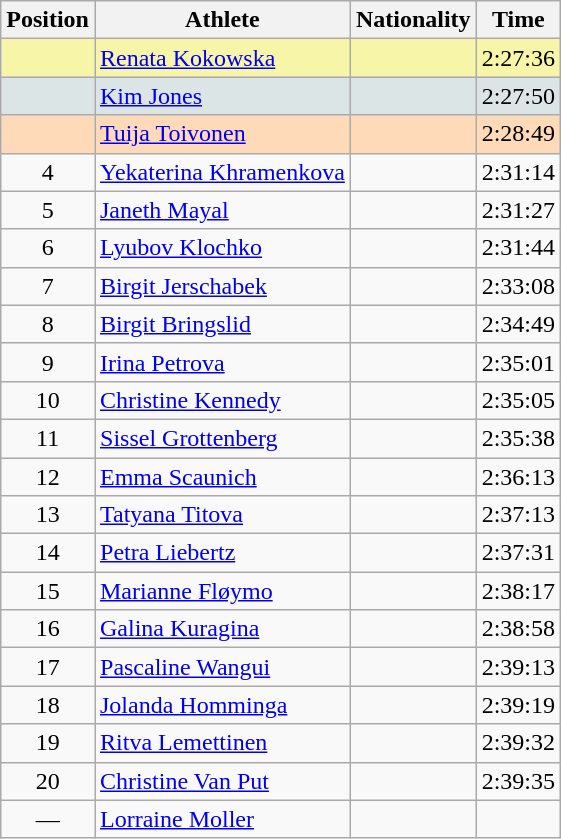<table class="wikitable sortable">
<tr>
<th>Position</th>
<th>Athlete</th>
<th>Nationality</th>
<th>Time</th>
</tr>
<tr bgcolor=#F7F6A8>
<td align=center></td>
<td><a href='#'>Renata Kokowska</a></td>
<td></td>
<td>2:27:36</td>
</tr>
<tr bgcolor=#DCE5E5>
<td align=center></td>
<td><a href='#'>Kim Jones</a></td>
<td></td>
<td>2:27:50</td>
</tr>
<tr bgcolor=#FFDAB9>
<td align=center></td>
<td><a href='#'>Tuija Toivonen</a></td>
<td></td>
<td>2:28:49</td>
</tr>
<tr>
<td align=center>4</td>
<td><a href='#'>Yekaterina Khramenkova</a></td>
<td></td>
<td>2:31:14</td>
</tr>
<tr>
<td align=center>5</td>
<td><a href='#'>Janeth Mayal</a></td>
<td></td>
<td>2:31:27</td>
</tr>
<tr>
<td align=center>6</td>
<td><a href='#'>Lyubov Klochko</a></td>
<td></td>
<td>2:31:44</td>
</tr>
<tr>
<td align=center>7</td>
<td><a href='#'>Birgit Jerschabek</a></td>
<td></td>
<td>2:33:08</td>
</tr>
<tr>
<td align=center>8</td>
<td><a href='#'>Birgit Bringslid</a></td>
<td></td>
<td>2:34:49</td>
</tr>
<tr>
<td align=center>9</td>
<td><a href='#'>Irina Petrova</a></td>
<td></td>
<td>2:35:01</td>
</tr>
<tr>
<td align=center>10</td>
<td><a href='#'>Christine Kennedy</a></td>
<td></td>
<td>2:35:05</td>
</tr>
<tr>
<td align=center>11</td>
<td><a href='#'>Sissel Grottenberg</a></td>
<td></td>
<td>2:35:38</td>
</tr>
<tr>
<td align=center>12</td>
<td><a href='#'>Emma Scaunich</a></td>
<td></td>
<td>2:36:13</td>
</tr>
<tr>
<td align=center>13</td>
<td><a href='#'>Tatyana Titova</a></td>
<td></td>
<td>2:37:13</td>
</tr>
<tr>
<td align=center>14</td>
<td><a href='#'>Petra Liebertz</a></td>
<td></td>
<td>2:37:31</td>
</tr>
<tr>
<td align=center>15</td>
<td><a href='#'>Marianne Fløymo</a></td>
<td></td>
<td>2:38:17</td>
</tr>
<tr>
<td align=center>16</td>
<td><a href='#'>Galina Kuragina</a></td>
<td></td>
<td>2:38:58</td>
</tr>
<tr>
<td align=center>17</td>
<td><a href='#'>Pascaline Wangui</a></td>
<td></td>
<td>2:39:13</td>
</tr>
<tr>
<td align=center>18</td>
<td><a href='#'>Jolanda Homminga</a></td>
<td></td>
<td>2:39:19</td>
</tr>
<tr>
<td align=center>19</td>
<td><a href='#'>Ritva Lemettinen</a></td>
<td></td>
<td>2:39:32</td>
</tr>
<tr>
<td align=center>20</td>
<td><a href='#'>Christine Van Put</a></td>
<td></td>
<td>2:39:35</td>
</tr>
<tr>
<td align=center>—</td>
<td><a href='#'>Lorraine Moller</a></td>
<td></td>
<td></td>
</tr>
</table>
